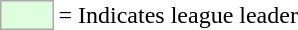<table>
<tr>
<td style="background:#DDFFDD; border:1px solid #aaa; width:2em;"></td>
<td>= Indicates league leader</td>
</tr>
</table>
